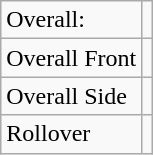<table class="wikitable">
<tr>
<td>Overall:</td>
<td></td>
</tr>
<tr>
<td>Overall Front</td>
<td></td>
</tr>
<tr>
<td>Overall Side</td>
<td></td>
</tr>
<tr>
<td>Rollover</td>
<td></td>
</tr>
</table>
